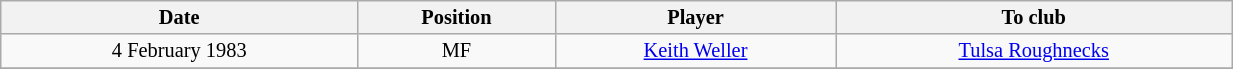<table class="wikitable sortable" style="width:65%; text-align:center; font-size:85%; text-align:centre;">
<tr>
<th><strong>Date</strong></th>
<th><strong>Position</strong></th>
<th><strong>Player</strong></th>
<th><strong>To club</strong></th>
</tr>
<tr>
<td>4 February 1983</td>
<td>MF</td>
<td> <a href='#'>Keith Weller</a></td>
<td><a href='#'>Tulsa Roughnecks</a></td>
</tr>
<tr>
</tr>
</table>
